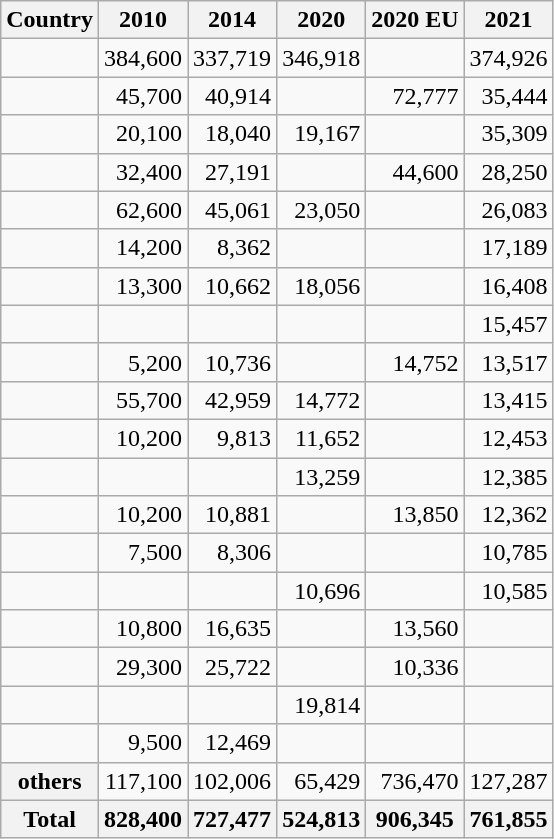<table class="wikitable sortable">
<tr>
<th>Country</th>
<th>2010</th>
<th>2014</th>
<th>2020 </th>
<th>2020 EU</th>
<th>2021</th>
</tr>
<tr>
<td></td>
<td style="text-align:right;">384,600</td>
<td style="text-align:right;">337,719</td>
<td style="text-align:right;">346,918</td>
<td></td>
<td style="text-align:right;">374,926</td>
</tr>
<tr>
<td></td>
<td style="text-align:right;">45,700</td>
<td style="text-align:right;">40,914</td>
<td></td>
<td style="text-align:right;">72,777</td>
<td style="text-align:right;">35,444</td>
</tr>
<tr>
<td></td>
<td style="text-align:right;">20,100</td>
<td style="text-align:right;">18,040</td>
<td style="text-align:right;">19,167</td>
<td></td>
<td style="text-align:right;">35,309</td>
</tr>
<tr>
<td></td>
<td style="text-align:right;">32,400</td>
<td style="text-align:right;">27,191</td>
<td></td>
<td style="text-align:right;">44,600</td>
<td style="text-align:right;">28,250</td>
</tr>
<tr>
<td></td>
<td style="text-align:right;">62,600</td>
<td style="text-align:right;">45,061</td>
<td style="text-align:right;">23,050</td>
<td></td>
<td style="text-align:right;">26,083</td>
</tr>
<tr>
<td></td>
<td style="text-align:right;">14,200</td>
<td style="text-align:right;">8,362</td>
<td></td>
<td></td>
<td style="text-align:right;">17,189</td>
</tr>
<tr>
<td></td>
<td style="text-align:right;">13,300</td>
<td style="text-align:right;">10,662</td>
<td style="text-align:right;">18,056</td>
<td></td>
<td style="text-align:right;">16,408</td>
</tr>
<tr>
<td></td>
<td style="text-align:right;"></td>
<td style="text-align:right;"></td>
<td></td>
<td></td>
<td style="text-align:right;">15,457</td>
</tr>
<tr>
<td></td>
<td style="text-align:right;">5,200</td>
<td style="text-align:right;">10,736</td>
<td></td>
<td style="text-align:right;">14,752</td>
<td style="text-align:right;">13,517</td>
</tr>
<tr>
<td></td>
<td style="text-align:right;">55,700</td>
<td style="text-align:right;">42,959</td>
<td style="text-align:right;">14,772</td>
<td></td>
<td style="text-align:right;">13,415</td>
</tr>
<tr>
<td></td>
<td style="text-align:right;">10,200</td>
<td style="text-align:right;">9,813</td>
<td style="text-align:right;">11,652</td>
<td></td>
<td style="text-align:right;">12,453</td>
</tr>
<tr>
<td></td>
<td style="text-align:right;"></td>
<td style="text-align:right;"></td>
<td style="text-align:right;">13,259</td>
<td></td>
<td style="text-align:right;">12,385</td>
</tr>
<tr>
<td></td>
<td style="text-align:right;">10,200</td>
<td style="text-align:right;">10,881</td>
<td></td>
<td style="text-align:right;">13,850</td>
<td style="text-align:right;">12,362</td>
</tr>
<tr>
<td></td>
<td style="text-align:right;">7,500</td>
<td style="text-align:right;">8,306</td>
<td></td>
<td></td>
<td style="text-align:right;">10,785</td>
</tr>
<tr>
<td></td>
<td style="text-align:right;"></td>
<td style="text-align:right;"></td>
<td style="text-align:right;">10,696</td>
<td></td>
<td style="text-align:right;">10,585</td>
</tr>
<tr>
<td></td>
<td style="text-align:right;">10,800</td>
<td style="text-align:right;">16,635</td>
<td></td>
<td style="text-align:right;">13,560</td>
<td></td>
</tr>
<tr>
<td></td>
<td style="text-align:right;">29,300</td>
<td style="text-align:right;">25,722</td>
<td></td>
<td style="text-align:right;">10,336</td>
<td></td>
</tr>
<tr>
<td></td>
<td style="text-align:right;"></td>
<td style="text-align:right;"></td>
<td style="text-align:right;">19,814</td>
<td></td>
<td></td>
</tr>
<tr>
<td></td>
<td style="text-align:right;">9,500</td>
<td style="text-align:right;">12,469</td>
<td></td>
<td></td>
<td></td>
</tr>
<tr class=sortbottom>
<th>others</th>
<td style="text-align:right;">117,100</td>
<td style="text-align:right;">102,006</td>
<td style="text-align:right;">65,429</td>
<td style="text-align:right;">736,470</td>
<td style="text-align:right;">127,287</td>
</tr>
<tr>
<th>Total</th>
<th style="text-align:center;">828,400</th>
<th style="text-align:center;">727,477</th>
<th style="text-align:center;">524,813</th>
<th style="text-align:center;">906,345</th>
<th style="text-align:center;">761,855</th>
</tr>
</table>
